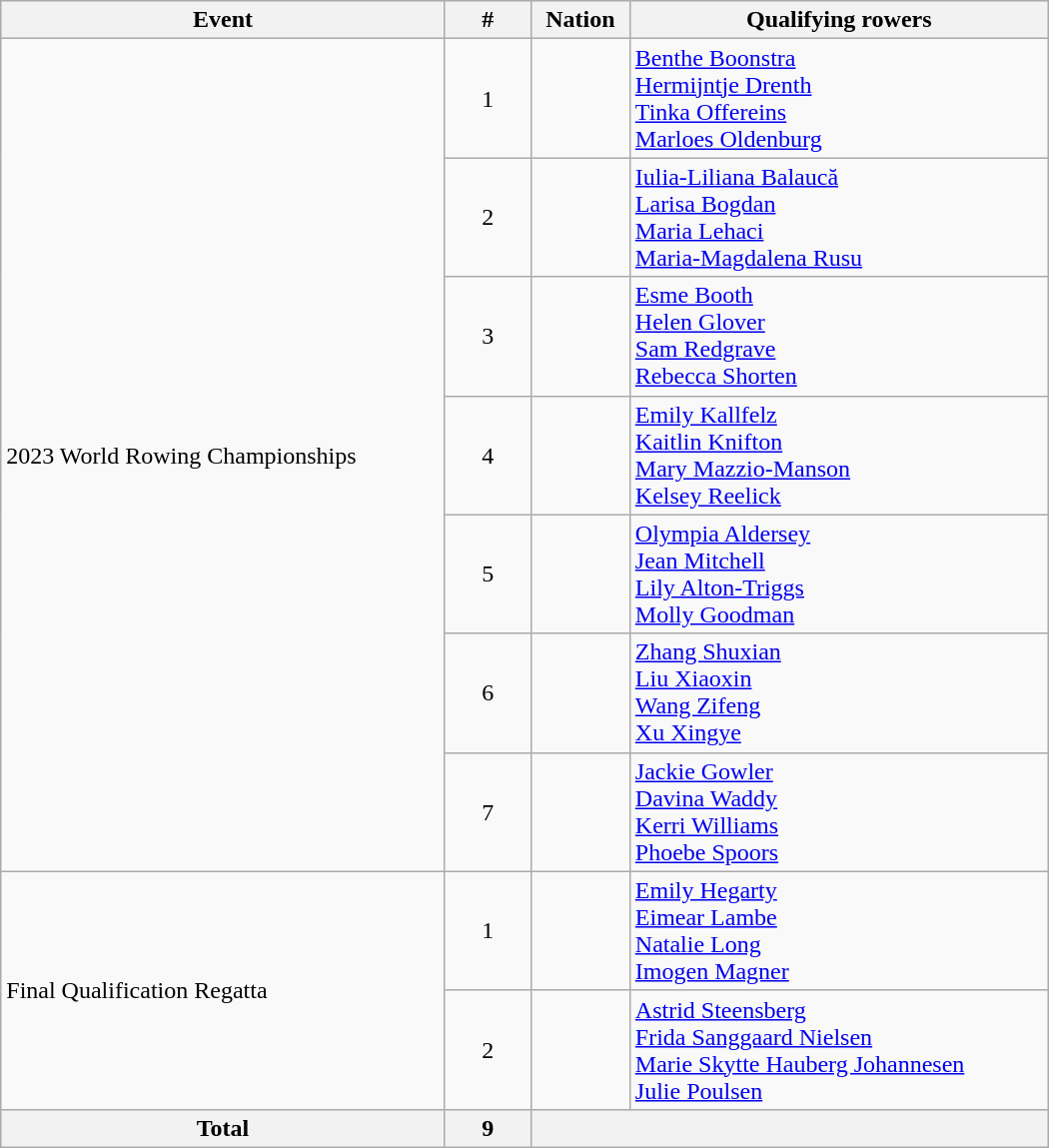<table class="wikitable"  style="width:700px; text-align:center;">
<tr>
<th>Event</th>
<th width=50>#</th>
<th>Nation</th>
<th>Qualifying rowers</th>
</tr>
<tr>
<td rowspan=7 align=left>2023 World Rowing Championships</td>
<td>1</td>
<td align=left></td>
<td align=left><a href='#'>Benthe Boonstra</a><br><a href='#'>Hermijntje Drenth</a><br><a href='#'>Tinka Offereins</a><br><a href='#'>Marloes Oldenburg</a></td>
</tr>
<tr>
<td>2</td>
<td align=left></td>
<td align=left><a href='#'>Iulia-Liliana Balaucă</a><br><a href='#'>Larisa Bogdan</a><br><a href='#'>Maria Lehaci</a><br><a href='#'>Maria-Magdalena Rusu</a></td>
</tr>
<tr>
<td>3</td>
<td align=left></td>
<td align=left><a href='#'>Esme Booth</a><br><a href='#'>Helen Glover</a><br><a href='#'>Sam Redgrave</a><br><a href='#'>Rebecca Shorten</a></td>
</tr>
<tr>
<td>4</td>
<td align=left></td>
<td align=left><a href='#'>Emily Kallfelz</a><br><a href='#'>Kaitlin Knifton</a><br><a href='#'>Mary Mazzio-Manson</a><br><a href='#'>Kelsey Reelick</a></td>
</tr>
<tr>
<td>5</td>
<td align=left></td>
<td align=left><a href='#'>Olympia Aldersey</a><br><a href='#'>Jean Mitchell</a><br><a href='#'>Lily Alton-Triggs</a><br><a href='#'>Molly Goodman</a></td>
</tr>
<tr>
<td>6</td>
<td align=left></td>
<td align=left><a href='#'>Zhang Shuxian</a><br><a href='#'>Liu Xiaoxin</a><br><a href='#'>Wang Zifeng</a><br><a href='#'>Xu Xingye</a></td>
</tr>
<tr>
<td>7</td>
<td align=left></td>
<td align=left><a href='#'>Jackie Gowler</a><br><a href='#'>Davina Waddy</a><br><a href='#'>Kerri Williams</a><br><a href='#'>Phoebe Spoors</a></td>
</tr>
<tr>
<td rowspan=2 align=left>Final Qualification Regatta</td>
<td>1</td>
<td align=left></td>
<td align=left><a href='#'>Emily Hegarty</a><br><a href='#'>Eimear Lambe</a><br><a href='#'>Natalie Long</a><br><a href='#'>Imogen Magner</a></td>
</tr>
<tr>
<td>2</td>
<td align=left></td>
<td align=left><a href='#'>Astrid Steensberg</a><br><a href='#'>Frida Sanggaard Nielsen</a><br><a href='#'>Marie Skytte Hauberg Johannesen</a><br><a href='#'>Julie Poulsen</a></td>
</tr>
<tr>
<th>Total</th>
<th>9</th>
<th colspan=2></th>
</tr>
</table>
